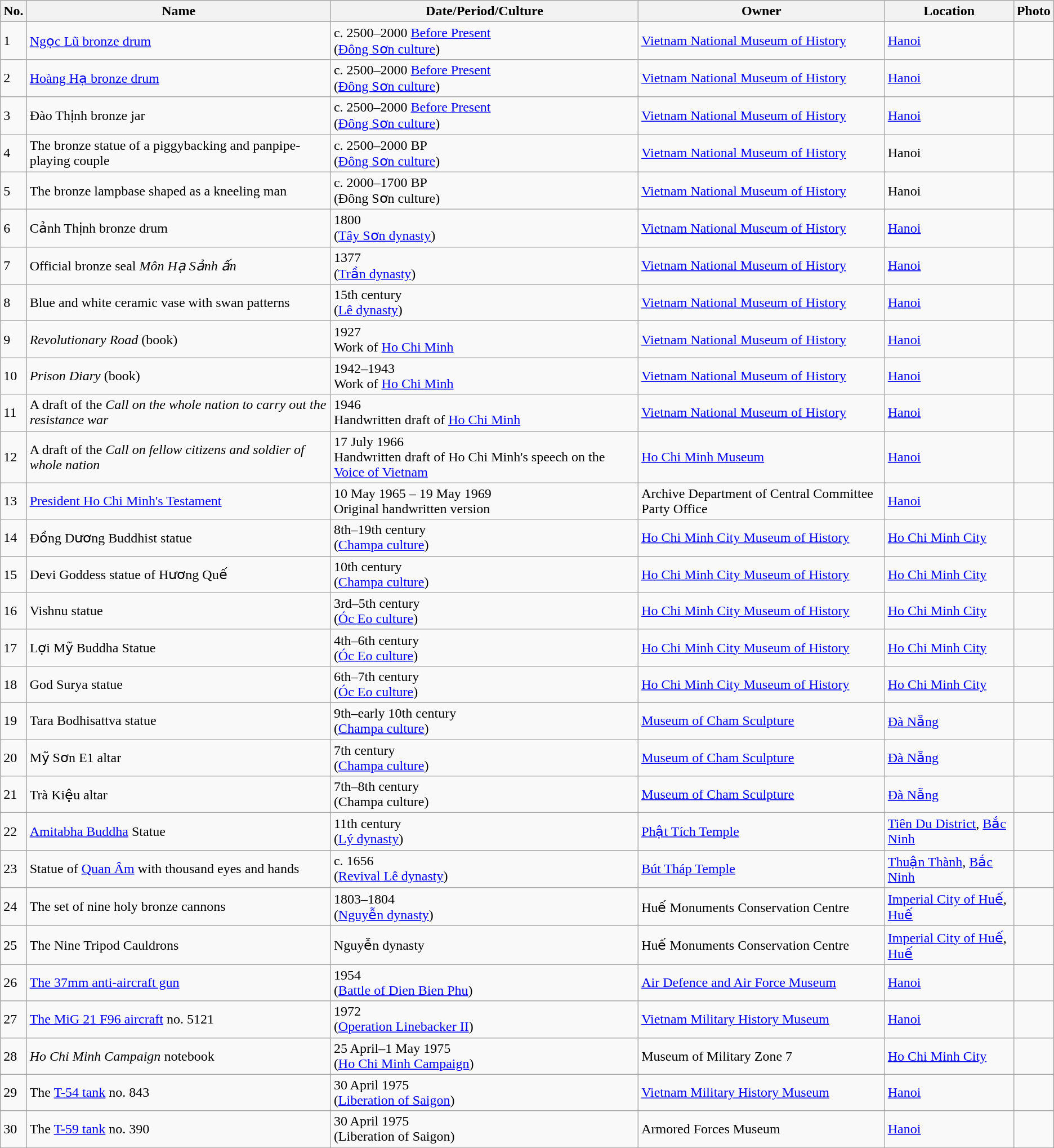<table class="wikitable sortable">
<tr>
<th>No.</th>
<th>Name</th>
<th>Date/Period/Culture</th>
<th>Owner</th>
<th>Location</th>
<th>Photo</th>
</tr>
<tr>
<td>1</td>
<td><a href='#'>Ngọc Lũ bronze drum</a></td>
<td>c. 2500–2000 <a href='#'>Before Present</a> <br> (<a href='#'>Đông Sơn culture</a>)</td>
<td><a href='#'>Vietnam National Museum of History</a></td>
<td><a href='#'>Hanoi</a></td>
<td></td>
</tr>
<tr>
<td>2</td>
<td><a href='#'>Hoàng Hạ bronze drum</a></td>
<td>c. 2500–2000 <a href='#'>Before Present</a> <br> (<a href='#'>Đông Sơn culture</a>)</td>
<td><a href='#'>Vietnam National Museum of History</a></td>
<td><a href='#'>Hanoi</a></td>
<td></td>
</tr>
<tr>
<td>3</td>
<td>Đào Thịnh bronze jar</td>
<td>c. 2500–2000 <a href='#'>Before Present</a> <br> (<a href='#'>Đông Sơn culture</a>)</td>
<td><a href='#'>Vietnam National Museum of History</a></td>
<td><a href='#'>Hanoi</a></td>
<td></td>
</tr>
<tr>
<td>4</td>
<td>The bronze statue of a piggybacking and panpipe-playing couple</td>
<td>c. 2500–2000 BP <br> (<a href='#'>Đông Sơn culture</a>)</td>
<td><a href='#'>Vietnam National Museum of History</a></td>
<td>Hanoi</td>
<td></td>
</tr>
<tr>
<td>5</td>
<td>The bronze lampbase shaped as a kneeling man</td>
<td>c. 2000–1700 BP <br> (Đông Sơn culture)</td>
<td><a href='#'>Vietnam National Museum of History</a></td>
<td>Hanoi</td>
<td></td>
</tr>
<tr>
<td>6</td>
<td>Cảnh Thịnh bronze drum</td>
<td>1800 <br> (<a href='#'>Tây Sơn dynasty</a>)</td>
<td><a href='#'>Vietnam National Museum of History</a></td>
<td><a href='#'>Hanoi</a></td>
<td></td>
</tr>
<tr>
<td>7</td>
<td>Official bronze seal <em>Môn Hạ Sảnh ấn</em></td>
<td>1377 <br> (<a href='#'>Trần dynasty</a>)</td>
<td><a href='#'>Vietnam National Museum of History</a></td>
<td><a href='#'>Hanoi</a></td>
<td></td>
</tr>
<tr>
<td>8</td>
<td>Blue and white ceramic vase with swan patterns</td>
<td>15th century <br> (<a href='#'>Lê dynasty</a>)</td>
<td><a href='#'>Vietnam National Museum of History</a></td>
<td><a href='#'>Hanoi</a></td>
<td></td>
</tr>
<tr>
<td>9</td>
<td><em>Revolutionary Road</em> (book)</td>
<td>1927 <br> Work of <a href='#'>Ho Chi Minh</a></td>
<td><a href='#'>Vietnam National Museum of History</a></td>
<td><a href='#'>Hanoi</a></td>
<td></td>
</tr>
<tr>
<td>10</td>
<td><em>Prison Diary</em> (book)</td>
<td>1942–1943 <br> Work of <a href='#'>Ho Chi Minh</a></td>
<td><a href='#'>Vietnam National Museum of History</a></td>
<td><a href='#'>Hanoi</a></td>
<td></td>
</tr>
<tr>
<td>11</td>
<td>A draft of the <em>Call on the whole nation to carry out the resistance war</em></td>
<td>1946 <br> Handwritten draft of <a href='#'>Ho Chi Minh</a></td>
<td><a href='#'>Vietnam National Museum of History</a></td>
<td><a href='#'>Hanoi</a></td>
<td></td>
</tr>
<tr>
<td>12</td>
<td>A draft of the <em>Call on fellow citizens and soldier of whole nation</em></td>
<td>17 July 1966 <br> Handwritten draft of Ho Chi Minh's speech on the <a href='#'>Voice of Vietnam</a></td>
<td><a href='#'>Ho Chi Minh Museum</a></td>
<td><a href='#'>Hanoi</a></td>
<td></td>
</tr>
<tr>
<td>13</td>
<td><a href='#'>President Ho Chi Minh's Testament</a></td>
<td>10 May 1965 – 19 May 1969 <br> Original handwritten version</td>
<td>Archive Department of Central Committee Party Office</td>
<td><a href='#'>Hanoi</a></td>
<td></td>
</tr>
<tr>
<td>14</td>
<td>Đồng Dương Buddhist statue</td>
<td>8th–19th century <br> (<a href='#'>Champa culture</a>)</td>
<td><a href='#'>Ho Chi Minh City Museum of History</a></td>
<td><a href='#'>Ho Chi Minh City</a></td>
<td></td>
</tr>
<tr>
<td>15</td>
<td>Devi Goddess statue of Hương Quế</td>
<td>10th century <br> (<a href='#'>Champa culture</a>)</td>
<td><a href='#'>Ho Chi Minh City Museum of History</a></td>
<td><a href='#'>Ho Chi Minh City</a></td>
<td></td>
</tr>
<tr>
<td>16</td>
<td>Vishnu statue</td>
<td>3rd–5th century <br> (<a href='#'>Óc Eo culture</a>)</td>
<td><a href='#'>Ho Chi Minh City Museum of History</a></td>
<td><a href='#'>Ho Chi Minh City</a></td>
<td></td>
</tr>
<tr>
<td>17</td>
<td>Lợi Mỹ Buddha Statue</td>
<td>4th–6th century <br> (<a href='#'>Óc Eo culture</a>)</td>
<td><a href='#'>Ho Chi Minh City Museum of History</a></td>
<td><a href='#'>Ho Chi Minh City</a></td>
<td></td>
</tr>
<tr>
<td>18</td>
<td>God Surya statue</td>
<td>6th–7th century <br> (<a href='#'>Óc Eo culture</a>)</td>
<td><a href='#'>Ho Chi Minh City Museum of History</a></td>
<td><a href='#'>Ho Chi Minh City</a></td>
<td></td>
</tr>
<tr>
<td>19</td>
<td>Tara Bodhisattva statue</td>
<td>9th–early 10th century <br> (<a href='#'>Champa culture</a>)</td>
<td><a href='#'>Museum of Cham Sculpture</a></td>
<td><a href='#'>Đà Nẵng</a></td>
<td></td>
</tr>
<tr>
<td>20</td>
<td>Mỹ Sơn E1 altar</td>
<td>7th century <br> (<a href='#'>Champa culture</a>)</td>
<td><a href='#'>Museum of Cham Sculpture</a></td>
<td><a href='#'>Đà Nẵng</a></td>
<td></td>
</tr>
<tr>
<td>21</td>
<td>Trà Kiệu altar</td>
<td>7th–8th century <br> (Champa culture)</td>
<td><a href='#'>Museum of Cham Sculpture</a></td>
<td><a href='#'>Đà Nẵng</a></td>
<td></td>
</tr>
<tr>
<td>22</td>
<td><a href='#'>Amitabha Buddha</a> Statue</td>
<td>11th century <br> (<a href='#'>Lý dynasty</a>)</td>
<td><a href='#'>Phật Tích Temple</a></td>
<td><a href='#'>Tiên Du District</a>, <a href='#'>Bắc Ninh</a></td>
<td></td>
</tr>
<tr>
<td>23</td>
<td>Statue of <a href='#'>Quan Âm</a> with thousand eyes and hands</td>
<td>c. 1656 <br> (<a href='#'>Revival Lê dynasty</a>)</td>
<td><a href='#'>Bút Tháp Temple</a></td>
<td><a href='#'>Thuận Thành</a>, <a href='#'>Bắc Ninh</a></td>
<td></td>
</tr>
<tr>
<td>24</td>
<td>The set of nine holy bronze cannons</td>
<td>1803–1804 <br> (<a href='#'>Nguyễn dynasty</a>)</td>
<td>Huế Monuments Conservation Centre</td>
<td><a href='#'>Imperial City of Huế</a>, <a href='#'>Huế</a></td>
<td></td>
</tr>
<tr>
<td>25</td>
<td>The Nine Tripod Cauldrons</td>
<td>Nguyễn dynasty</td>
<td>Huế Monuments Conservation Centre</td>
<td><a href='#'>Imperial City of Huế</a>, <a href='#'>Huế</a></td>
<td></td>
</tr>
<tr>
<td>26</td>
<td><a href='#'>The 37mm anti-aircraft gun</a></td>
<td>1954 <br> (<a href='#'>Battle of Dien Bien Phu</a>)</td>
<td><a href='#'>Air Defence and Air Force Museum</a></td>
<td><a href='#'>Hanoi</a></td>
<td></td>
</tr>
<tr>
<td>27</td>
<td><a href='#'>The MiG 21 F96 aircraft</a> no. 5121</td>
<td>1972 <br> (<a href='#'>Operation Linebacker II</a>)</td>
<td><a href='#'>Vietnam Military History Museum</a></td>
<td><a href='#'>Hanoi</a></td>
<td></td>
</tr>
<tr>
<td>28</td>
<td><em>Ho Chi Minh Campaign</em> notebook</td>
<td>25 April–1 May 1975 <br> (<a href='#'>Ho Chi Minh Campaign</a>)</td>
<td>Museum of Military Zone 7</td>
<td><a href='#'>Ho Chi Minh City</a></td>
<td></td>
</tr>
<tr>
<td>29</td>
<td>The <a href='#'>T-54 tank</a> no. 843</td>
<td>30 April 1975 <br> (<a href='#'>Liberation of Saigon</a>)</td>
<td><a href='#'>Vietnam Military History Museum</a></td>
<td><a href='#'>Hanoi</a></td>
<td></td>
</tr>
<tr>
<td>30</td>
<td>The <a href='#'>T-59 tank</a> no. 390</td>
<td>30 April 1975 <br> (Liberation of Saigon)</td>
<td>Armored Forces Museum</td>
<td><a href='#'>Hanoi</a></td>
<td></td>
</tr>
<tr>
</tr>
</table>
